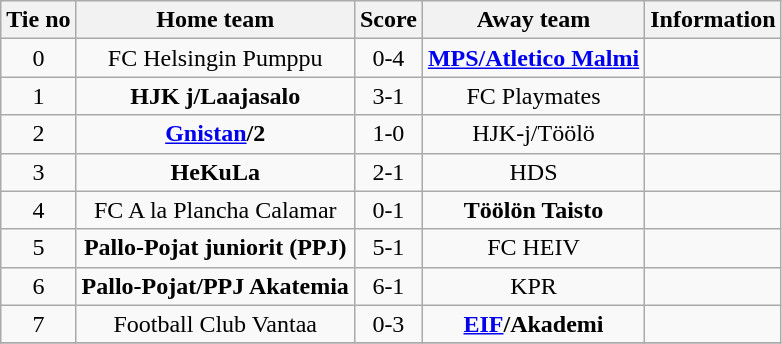<table class="wikitable" style="text-align:center">
<tr>
<th style= width="40px">Tie no</th>
<th style= width="150px">Home team</th>
<th style= width="60px">Score</th>
<th style= width="150px">Away team</th>
<th style= width="30px">Information</th>
</tr>
<tr>
<td>0</td>
<td>FC Helsingin Pumppu</td>
<td>0-4</td>
<td><strong><a href='#'>MPS/Atletico Malmi</a></strong></td>
<td></td>
</tr>
<tr>
<td>1</td>
<td><strong>HJK j/Laajasalo</strong></td>
<td>3-1</td>
<td>FC Playmates</td>
<td></td>
</tr>
<tr>
<td>2</td>
<td><strong><a href='#'>Gnistan</a>/2</strong></td>
<td>1-0</td>
<td>HJK-j/Töölö</td>
<td></td>
</tr>
<tr>
<td>3</td>
<td><strong>HeKuLa</strong></td>
<td>2-1</td>
<td>HDS</td>
<td></td>
</tr>
<tr>
<td>4</td>
<td>FC A la Plancha Calamar</td>
<td>0-1</td>
<td><strong>Töölön Taisto</strong></td>
<td></td>
</tr>
<tr>
<td>5</td>
<td><strong>Pallo-Pojat juniorit (PPJ)</strong></td>
<td>5-1</td>
<td>FC HEIV</td>
<td></td>
</tr>
<tr>
<td>6</td>
<td><strong>Pallo-Pojat/PPJ Akatemia</strong></td>
<td>6-1</td>
<td>KPR</td>
<td></td>
</tr>
<tr>
<td>7</td>
<td>Football Club Vantaa</td>
<td>0-3</td>
<td><strong><a href='#'>EIF</a>/Akademi</strong></td>
<td></td>
</tr>
<tr>
</tr>
</table>
